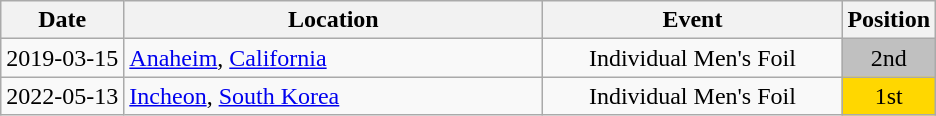<table class="wikitable" style="text-align:center;">
<tr>
<th>Date</th>
<th style="width:17em">Location</th>
<th style="width:12em">Event</th>
<th>Position</th>
</tr>
<tr>
<td>2019-03-15</td>
<td rowspan="1" align="left"> <a href='#'>Anaheim</a>, <a href='#'>California</a></td>
<td>Individual Men's Foil</td>
<td bgcolor="silver">2nd</td>
</tr>
<tr>
<td>2022-05-13</td>
<td rowspan="1" align="left"> <a href='#'>Incheon</a>, <a href='#'>South Korea</a></td>
<td>Individual Men's Foil</td>
<td bgcolor="gold">1st</td>
</tr>
</table>
